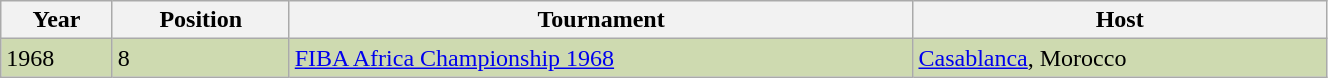<table class="wikitable" width=70%>
<tr>
<th>Year</th>
<th>Position</th>
<th>Tournament</th>
<th>Host</th>
</tr>
<tr valign="top" bgcolor="#CEDAB0">
<td>1968</td>
<td>8</td>
<td><a href='#'>FIBA Africa Championship 1968</a></td>
<td><a href='#'>Casablanca</a>, Morocco</td>
</tr>
</table>
